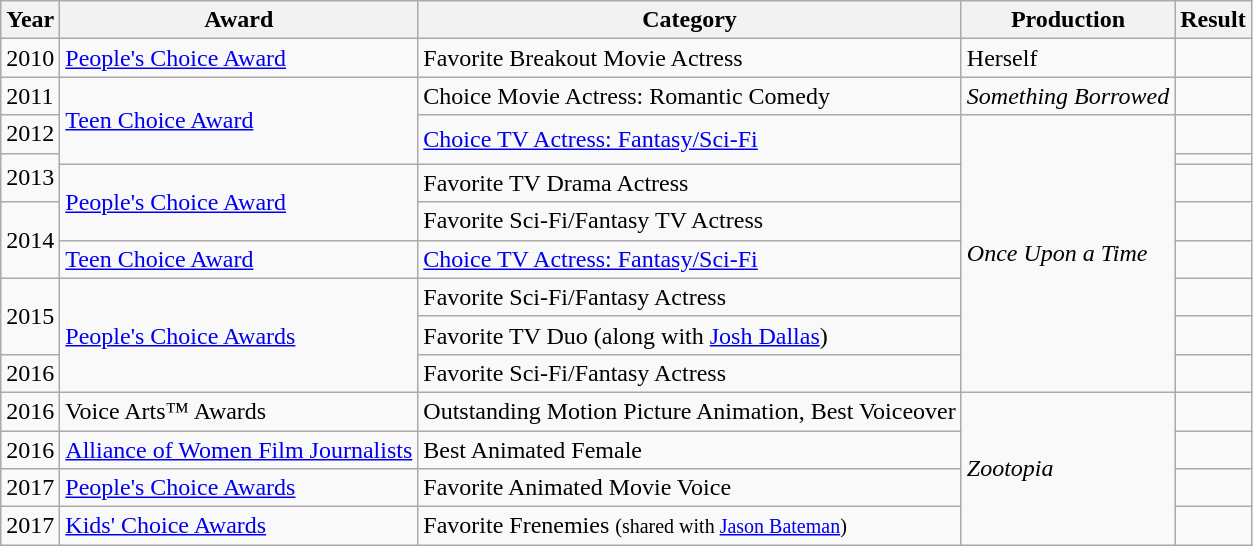<table class="wikitable plainrowheaders sortable">
<tr>
<th scope="col">Year</th>
<th scope="col">Award</th>
<th scope="col">Category</th>
<th scope="col">Production</th>
<th scope="col">Result</th>
</tr>
<tr>
<td>2010</td>
<td><a href='#'>People's Choice Award</a></td>
<td>Favorite Breakout Movie Actress</td>
<td>Herself</td>
<td></td>
</tr>
<tr>
<td>2011</td>
<td rowspan="3"><a href='#'>Teen Choice Award</a></td>
<td>Choice Movie Actress: Romantic Comedy</td>
<td><em>Something Borrowed</em></td>
<td></td>
</tr>
<tr>
<td>2012</td>
<td rowspan="2"><a href='#'>Choice TV Actress: Fantasy/Sci-Fi</a></td>
<td rowspan="8"><em>Once Upon a Time</em></td>
<td></td>
</tr>
<tr>
<td rowspan="2">2013</td>
<td></td>
</tr>
<tr>
<td rowspan="2"><a href='#'>People's Choice Award</a></td>
<td>Favorite TV Drama Actress</td>
<td></td>
</tr>
<tr>
<td rowspan="2">2014</td>
<td>Favorite Sci-Fi/Fantasy TV Actress</td>
<td></td>
</tr>
<tr>
<td><a href='#'>Teen Choice Award</a></td>
<td><a href='#'>Choice TV Actress: Fantasy/Sci-Fi</a></td>
<td></td>
</tr>
<tr>
<td rowspan="2">2015</td>
<td rowspan="3"><a href='#'>People's Choice Awards</a></td>
<td>Favorite Sci-Fi/Fantasy Actress</td>
<td></td>
</tr>
<tr>
<td>Favorite TV Duo (along with <a href='#'>Josh Dallas</a>)</td>
<td></td>
</tr>
<tr>
<td>2016</td>
<td>Favorite Sci-Fi/Fantasy Actress</td>
<td></td>
</tr>
<tr>
<td>2016</td>
<td>Voice Arts™ Awards</td>
<td>Outstanding Motion Picture Animation, Best Voiceover</td>
<td rowspan="4"><em>Zootopia</em></td>
<td></td>
</tr>
<tr>
<td>2016</td>
<td><a href='#'>Alliance of Women Film Journalists</a></td>
<td>Best Animated Female</td>
<td></td>
</tr>
<tr>
<td>2017</td>
<td><a href='#'>People's Choice Awards</a></td>
<td>Favorite Animated Movie Voice</td>
<td></td>
</tr>
<tr>
<td>2017</td>
<td><a href='#'>Kids' Choice Awards</a></td>
<td>Favorite Frenemies <small>(shared with <a href='#'>Jason Bateman</a>)</small></td>
<td></td>
</tr>
</table>
